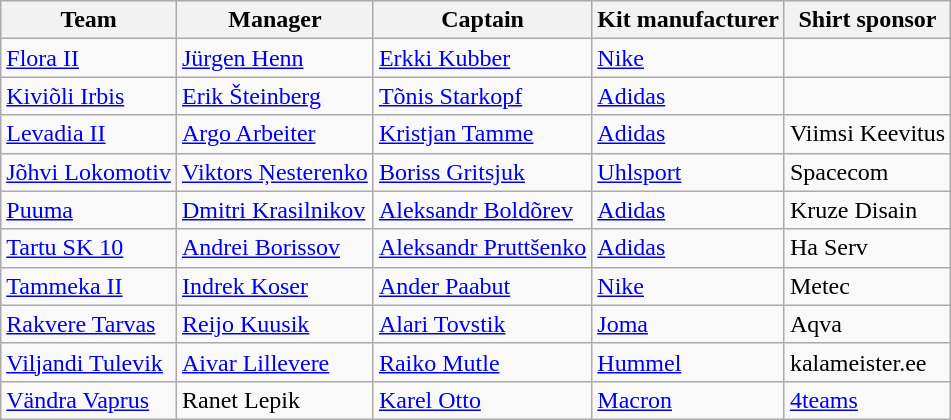<table class="wikitable sortable" style="text-align: left;">
<tr>
<th>Team</th>
<th>Manager</th>
<th>Captain</th>
<th>Kit manufacturer</th>
<th>Shirt sponsor</th>
</tr>
<tr>
<td><a href='#'>Flora II</a></td>
<td> <a href='#'>Jürgen Henn</a></td>
<td> <a href='#'>Erkki Kubber</a></td>
<td><a href='#'>Nike</a></td>
<td></td>
</tr>
<tr>
<td><a href='#'>Kiviõli Irbis</a></td>
<td> <a href='#'>Erik Šteinberg</a></td>
<td> <a href='#'>Tõnis Starkopf</a></td>
<td><a href='#'>Adidas</a></td>
<td></td>
</tr>
<tr>
<td><a href='#'>Levadia II</a></td>
<td> <a href='#'>Argo Arbeiter</a></td>
<td> <a href='#'>Kristjan Tamme</a></td>
<td><a href='#'>Adidas</a></td>
<td>Viimsi Keevitus</td>
</tr>
<tr>
<td><a href='#'>Jõhvi Lokomotiv</a></td>
<td> <a href='#'>Viktors Ņesterenko</a></td>
<td> <a href='#'>Boriss Gritsjuk</a></td>
<td><a href='#'>Uhlsport</a></td>
<td>Spacecom</td>
</tr>
<tr>
<td><a href='#'>Puuma</a></td>
<td> <a href='#'>Dmitri Krasilnikov</a></td>
<td> <a href='#'>Aleksandr Boldõrev</a></td>
<td><a href='#'>Adidas</a></td>
<td>Kruze Disain</td>
</tr>
<tr>
<td><a href='#'>Tartu SK 10</a></td>
<td> <a href='#'>Andrei Borissov</a></td>
<td> <a href='#'>Aleksandr Pruttšenko</a></td>
<td><a href='#'>Adidas</a></td>
<td>Ha Serv</td>
</tr>
<tr>
<td><a href='#'>Tammeka II</a></td>
<td> <a href='#'>Indrek Koser</a></td>
<td> <a href='#'>Ander Paabut</a></td>
<td><a href='#'>Nike</a></td>
<td>Metec</td>
</tr>
<tr>
<td><a href='#'>Rakvere Tarvas</a></td>
<td> <a href='#'>Reijo Kuusik</a></td>
<td> <a href='#'>Alari Tovstik</a></td>
<td><a href='#'>Joma</a></td>
<td>Aqva</td>
</tr>
<tr>
<td><a href='#'>Viljandi Tulevik</a></td>
<td> <a href='#'>Aivar Lillevere</a></td>
<td> <a href='#'>Raiko Mutle</a></td>
<td><a href='#'>Hummel</a></td>
<td>kalameister.ee</td>
</tr>
<tr>
<td><a href='#'>Vändra Vaprus</a></td>
<td> Ranet Lepik</td>
<td> <a href='#'>Karel Otto</a></td>
<td><a href='#'>Macron</a></td>
<td><a href='#'>4teams</a></td>
</tr>
</table>
